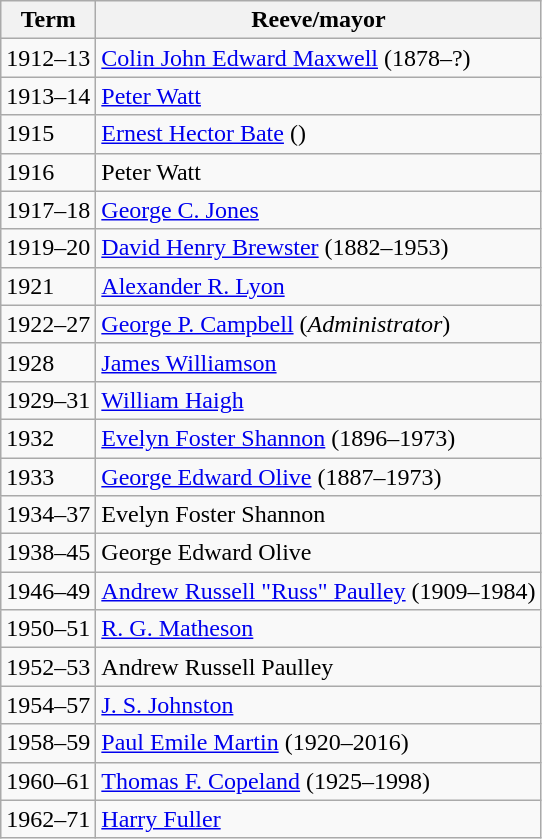<table class="wikitable">
<tr>
<th>Term</th>
<th>Reeve/mayor</th>
</tr>
<tr>
<td>1912–13</td>
<td><a href='#'>Colin John Edward Maxwell</a> (1878–?)</td>
</tr>
<tr>
<td>1913–14</td>
<td><a href='#'>Peter Watt</a></td>
</tr>
<tr>
<td>1915</td>
<td><a href='#'>Ernest Hector Bate</a> ()</td>
</tr>
<tr>
<td>1916</td>
<td>Peter Watt</td>
</tr>
<tr>
<td>1917–18</td>
<td><a href='#'>George C. Jones</a></td>
</tr>
<tr>
<td>1919–20</td>
<td><a href='#'>David Henry Brewster</a> (1882–1953)</td>
</tr>
<tr>
<td>1921</td>
<td><a href='#'>Alexander R. Lyon</a></td>
</tr>
<tr>
<td>1922–27</td>
<td><a href='#'>George P. Campbell</a> (<em>Administrator</em>)</td>
</tr>
<tr>
<td>1928</td>
<td><a href='#'>James Williamson</a></td>
</tr>
<tr>
<td>1929–31</td>
<td><a href='#'>William Haigh</a></td>
</tr>
<tr>
<td>1932</td>
<td><a href='#'>Evelyn Foster Shannon</a> (1896–1973)</td>
</tr>
<tr>
<td>1933</td>
<td><a href='#'>George Edward Olive</a> (1887–1973)</td>
</tr>
<tr>
<td>1934–37</td>
<td>Evelyn Foster Shannon</td>
</tr>
<tr>
<td>1938–45</td>
<td>George Edward Olive</td>
</tr>
<tr>
<td>1946–49</td>
<td><a href='#'>Andrew Russell "Russ" Paulley</a> (1909–1984)</td>
</tr>
<tr>
<td>1950–51</td>
<td><a href='#'>R. G. Matheson</a></td>
</tr>
<tr>
<td>1952–53</td>
<td>Andrew Russell Paulley</td>
</tr>
<tr>
<td>1954–57</td>
<td><a href='#'>J. S. Johnston</a></td>
</tr>
<tr>
<td>1958–59</td>
<td><a href='#'>Paul Emile Martin</a> (1920–2016)</td>
</tr>
<tr>
<td>1960–61</td>
<td><a href='#'>Thomas F. Copeland</a> (1925–1998)</td>
</tr>
<tr>
<td>1962–71</td>
<td><a href='#'>Harry Fuller</a></td>
</tr>
</table>
